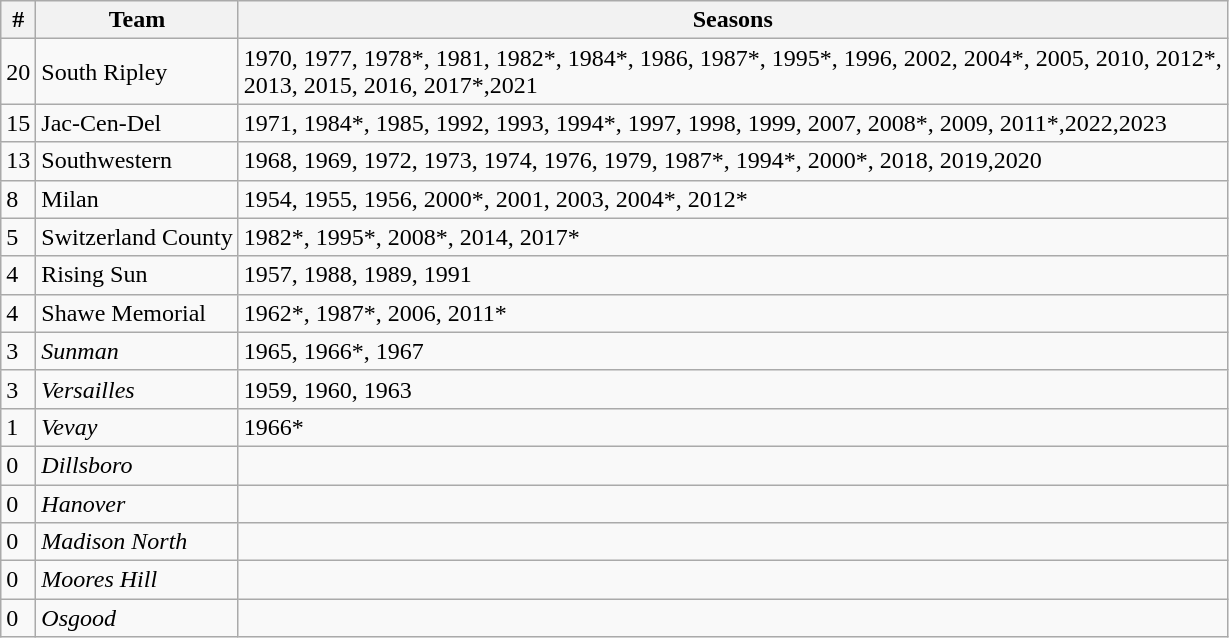<table class="wikitable" style=>
<tr>
<th>#</th>
<th>Team</th>
<th>Seasons</th>
</tr>
<tr>
<td>20</td>
<td>South Ripley</td>
<td>1970, 1977, 1978*, 1981, 1982*, 1984*, 1986, 1987*, 1995*, 1996, 2002, 2004*, 2005, 2010, 2012*,<br>2013, 2015, 2016, 2017*,2021</td>
</tr>
<tr>
<td>15</td>
<td>Jac-Cen-Del</td>
<td>1971, 1984*, 1985, 1992, 1993, 1994*, 1997, 1998, 1999, 2007, 2008*, 2009, 2011*,2022,2023</td>
</tr>
<tr>
<td>13</td>
<td>Southwestern</td>
<td>1968, 1969, 1972, 1973, 1974, 1976, 1979, 1987*, 1994*, 2000*, 2018, 2019,2020</td>
</tr>
<tr>
<td>8</td>
<td>Milan</td>
<td>1954, 1955, 1956, 2000*, 2001, 2003, 2004*, 2012*</td>
</tr>
<tr>
<td>5</td>
<td>Switzerland County</td>
<td>1982*, 1995*, 2008*, 2014, 2017*</td>
</tr>
<tr>
<td>4</td>
<td>Rising Sun</td>
<td>1957, 1988, 1989, 1991</td>
</tr>
<tr>
<td>4</td>
<td>Shawe Memorial</td>
<td>1962*, 1987*, 2006, 2011*</td>
</tr>
<tr>
<td>3</td>
<td><em>Sunman</em></td>
<td>1965, 1966*, 1967</td>
</tr>
<tr>
<td>3</td>
<td><em>Versailles</em></td>
<td>1959, 1960, 1963</td>
</tr>
<tr>
<td>1</td>
<td><em>Vevay</em></td>
<td>1966*</td>
</tr>
<tr>
<td>0</td>
<td><em>Dillsboro</em></td>
<td></td>
</tr>
<tr>
<td>0</td>
<td><em>Hanover</em></td>
<td></td>
</tr>
<tr>
<td>0</td>
<td><em>Madison North</em></td>
<td></td>
</tr>
<tr>
<td>0</td>
<td><em>Moores Hill</em></td>
<td></td>
</tr>
<tr>
<td>0</td>
<td><em>Osgood</em></td>
<td></td>
</tr>
</table>
